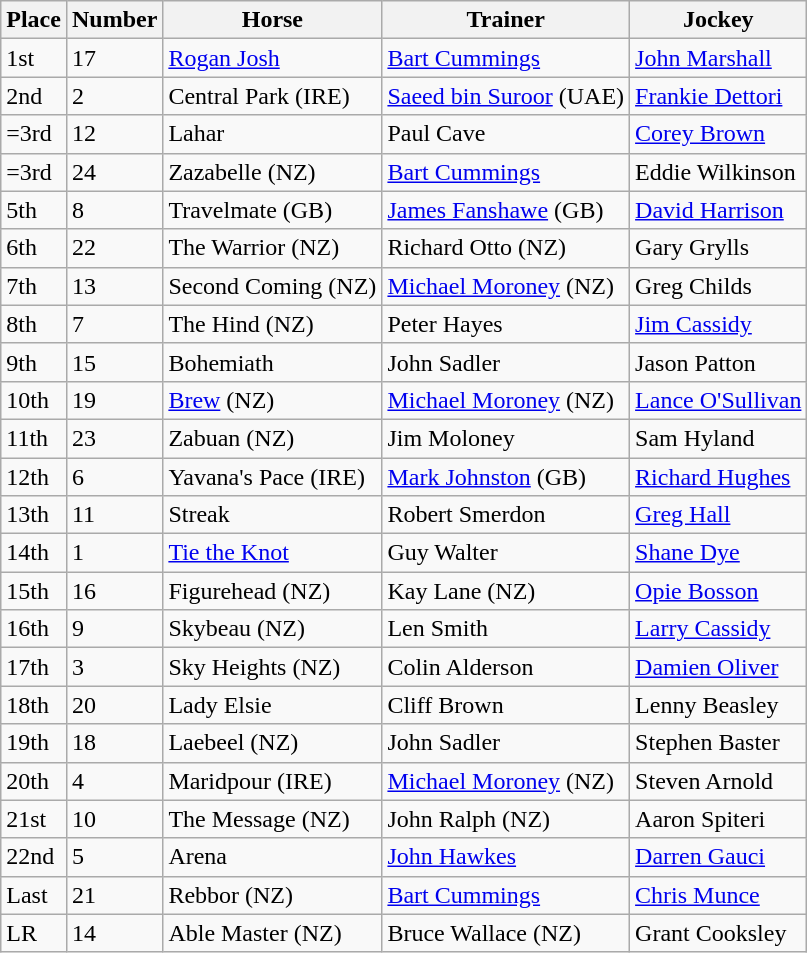<table class="wikitable sortable">
<tr>
<th>Place</th>
<th>Number</th>
<th>Horse</th>
<th>Trainer</th>
<th>Jockey</th>
</tr>
<tr>
<td>1st</td>
<td>17</td>
<td><a href='#'>Rogan Josh</a></td>
<td><a href='#'>Bart Cummings</a></td>
<td><a href='#'>John Marshall</a></td>
</tr>
<tr>
<td>2nd</td>
<td>2</td>
<td>Central Park (IRE)</td>
<td><a href='#'>Saeed bin Suroor</a> (UAE)</td>
<td><a href='#'>Frankie Dettori</a></td>
</tr>
<tr>
<td>=3rd</td>
<td>12</td>
<td>Lahar</td>
<td>Paul Cave</td>
<td><a href='#'>Corey Brown</a></td>
</tr>
<tr>
<td>=3rd</td>
<td>24</td>
<td>Zazabelle (NZ)</td>
<td><a href='#'>Bart Cummings</a></td>
<td>Eddie Wilkinson</td>
</tr>
<tr>
<td>5th</td>
<td>8</td>
<td>Travelmate (GB)</td>
<td><a href='#'>James Fanshawe</a> (GB)</td>
<td><a href='#'>David Harrison</a></td>
</tr>
<tr>
<td>6th</td>
<td>22</td>
<td>The Warrior (NZ)</td>
<td>Richard Otto (NZ)</td>
<td>Gary Grylls</td>
</tr>
<tr>
<td>7th</td>
<td>13</td>
<td>Second Coming (NZ)</td>
<td><a href='#'>Michael Moroney</a> (NZ)</td>
<td>Greg Childs</td>
</tr>
<tr>
<td>8th</td>
<td>7</td>
<td>The Hind (NZ)</td>
<td>Peter Hayes</td>
<td><a href='#'>Jim Cassidy</a></td>
</tr>
<tr>
<td>9th</td>
<td>15</td>
<td>Bohemiath</td>
<td>John Sadler</td>
<td>Jason Patton</td>
</tr>
<tr>
<td>10th</td>
<td>19</td>
<td><a href='#'>Brew</a> (NZ)</td>
<td><a href='#'>Michael Moroney</a> (NZ)</td>
<td><a href='#'>Lance O'Sullivan</a></td>
</tr>
<tr>
<td>11th</td>
<td>23</td>
<td>Zabuan (NZ)</td>
<td>Jim Moloney</td>
<td>Sam Hyland</td>
</tr>
<tr>
<td>12th</td>
<td>6</td>
<td>Yavana's Pace (IRE)</td>
<td><a href='#'>Mark Johnston</a> (GB)</td>
<td><a href='#'>Richard Hughes</a></td>
</tr>
<tr>
<td>13th</td>
<td>11</td>
<td>Streak</td>
<td>Robert Smerdon</td>
<td><a href='#'>Greg Hall</a></td>
</tr>
<tr>
<td>14th</td>
<td>1</td>
<td><a href='#'>Tie the Knot</a></td>
<td>Guy Walter</td>
<td><a href='#'>Shane Dye</a></td>
</tr>
<tr>
<td>15th</td>
<td>16</td>
<td>Figurehead (NZ)</td>
<td>Kay Lane (NZ)</td>
<td><a href='#'>Opie Bosson</a></td>
</tr>
<tr>
<td>16th</td>
<td>9</td>
<td>Skybeau (NZ)</td>
<td>Len Smith</td>
<td><a href='#'>Larry Cassidy</a></td>
</tr>
<tr>
<td>17th</td>
<td>3</td>
<td>Sky Heights (NZ)</td>
<td>Colin Alderson</td>
<td><a href='#'>Damien Oliver</a></td>
</tr>
<tr>
<td>18th</td>
<td>20</td>
<td>Lady Elsie</td>
<td>Cliff Brown</td>
<td>Lenny Beasley</td>
</tr>
<tr>
<td>19th</td>
<td>18</td>
<td>Laebeel (NZ)</td>
<td>John Sadler</td>
<td>Stephen Baster</td>
</tr>
<tr>
<td>20th</td>
<td>4</td>
<td>Maridpour (IRE)</td>
<td><a href='#'>Michael Moroney</a> (NZ)</td>
<td>Steven Arnold</td>
</tr>
<tr>
<td>21st</td>
<td>10</td>
<td>The Message (NZ)</td>
<td>John Ralph (NZ)</td>
<td>Aaron Spiteri</td>
</tr>
<tr>
<td>22nd</td>
<td>5</td>
<td>Arena</td>
<td><a href='#'>John Hawkes</a></td>
<td><a href='#'>Darren Gauci</a></td>
</tr>
<tr>
<td>Last</td>
<td>21</td>
<td>Rebbor (NZ)</td>
<td><a href='#'>Bart Cummings</a></td>
<td><a href='#'>Chris Munce</a></td>
</tr>
<tr>
<td>LR</td>
<td>14</td>
<td>Able Master (NZ)</td>
<td>Bruce Wallace (NZ)</td>
<td>Grant Cooksley</td>
</tr>
</table>
